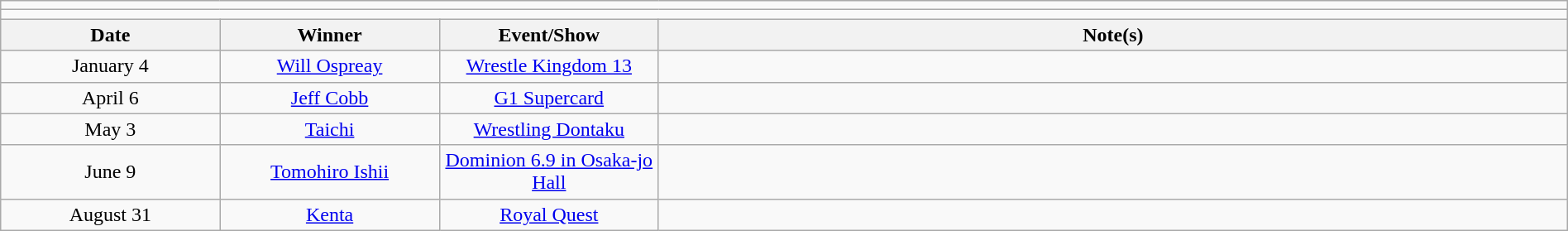<table class="wikitable" style="text-align:center; width:100%;">
<tr>
<td colspan="4"></td>
</tr>
<tr>
<td colspan="4"><strong></strong></td>
</tr>
<tr>
<th width=14%>Date</th>
<th width=14%>Winner</th>
<th width=14%>Event/Show</th>
<th width=58%>Note(s)</th>
</tr>
<tr>
<td>January 4</td>
<td><a href='#'>Will Ospreay</a></td>
<td><a href='#'>Wrestle Kingdom 13</a></td>
<td></td>
</tr>
<tr>
<td>April 6</td>
<td><a href='#'>Jeff Cobb</a></td>
<td><a href='#'>G1 Supercard</a></td>
<td></td>
</tr>
<tr>
<td>May 3</td>
<td><a href='#'>Taichi</a></td>
<td><a href='#'>Wrestling Dontaku</a></td>
<td></td>
</tr>
<tr>
<td>June 9</td>
<td><a href='#'>Tomohiro Ishii</a></td>
<td><a href='#'>Dominion 6.9 in Osaka-jo Hall</a></td>
<td></td>
</tr>
<tr>
<td>August 31</td>
<td><a href='#'>Kenta</a></td>
<td><a href='#'>Royal Quest</a></td>
<td></td>
</tr>
</table>
